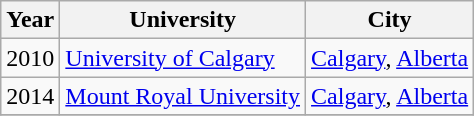<table class="wikitable">
<tr>
<th>Year</th>
<th>University</th>
<th>City</th>
</tr>
<tr>
<td>2010</td>
<td><a href='#'>University of Calgary</a></td>
<td><a href='#'>Calgary</a>, <a href='#'>Alberta</a></td>
</tr>
<tr>
<td>2014</td>
<td><a href='#'>Mount Royal University</a></td>
<td><a href='#'>Calgary</a>, <a href='#'>Alberta</a></td>
</tr>
<tr>
</tr>
</table>
